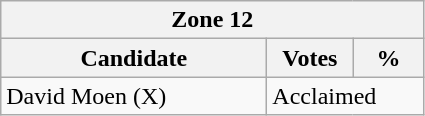<table class="wikitable">
<tr>
<th colspan="3">Zone 12</th>
</tr>
<tr>
<th style="width: 170px">Candidate</th>
<th style="width: 50px">Votes</th>
<th style="width: 40px">%</th>
</tr>
<tr>
<td>David Moen (X)</td>
<td colspan="2">Acclaimed</td>
</tr>
</table>
